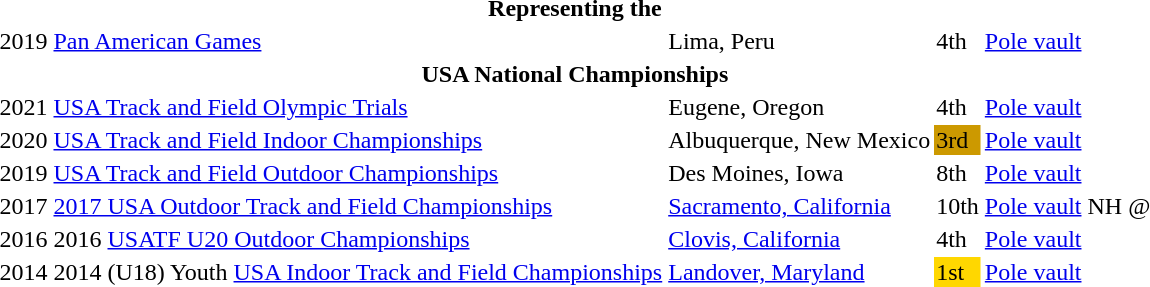<table>
<tr>
<th colspan="6">Representing the </th>
</tr>
<tr>
<td>2019</td>
<td><a href='#'>Pan American Games</a></td>
<td>Lima, Peru</td>
<td>4th</td>
<td><a href='#'>Pole vault</a></td>
<td></td>
</tr>
<tr>
<th colspan="6">USA National Championships</th>
</tr>
<tr>
<td>2021</td>
<td><a href='#'>USA Track and Field Olympic Trials</a></td>
<td>Eugene, Oregon</td>
<td>4th</td>
<td><a href='#'>Pole vault</a></td>
<td></td>
</tr>
<tr>
<td>2020</td>
<td><a href='#'>USA Track and Field Indoor Championships</a></td>
<td>Albuquerque, New Mexico</td>
<td bgcolor=cc9900>3rd</td>
<td><a href='#'>Pole vault</a></td>
<td></td>
</tr>
<tr>
<td>2019</td>
<td><a href='#'>USA Track and Field Outdoor Championships</a></td>
<td>Des Moines, Iowa</td>
<td>8th</td>
<td><a href='#'>Pole vault</a></td>
<td></td>
</tr>
<tr>
<td rowspan=1>2017</td>
<td rowspan=1><a href='#'>2017 USA Outdoor Track and Field Championships</a></td>
<td rowspan=1><a href='#'>Sacramento, California</a></td>
<td>10th</td>
<td><a href='#'>Pole vault</a></td>
<td>NH @ </td>
</tr>
<tr>
<td rowspan=1>2016</td>
<td rowspan=1>2016 <a href='#'>USATF U20 Outdoor Championships</a></td>
<td rowspan=1><a href='#'>Clovis, California</a></td>
<td>4th</td>
<td><a href='#'>Pole vault</a></td>
<td></td>
</tr>
<tr>
<td rowspan=1>2014</td>
<td rowspan=1>2014 (U18) Youth <a href='#'>USA Indoor Track and Field Championships</a></td>
<td rowspan=1><a href='#'>Landover, Maryland</a></td>
<td bgcolor=gold>1st</td>
<td><a href='#'>Pole vault</a></td>
<td></td>
</tr>
</table>
